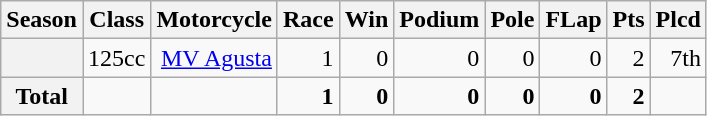<table class="wikitable">
<tr>
<th>Season</th>
<th>Class</th>
<th>Motorcycle</th>
<th>Race</th>
<th>Win</th>
<th>Podium</th>
<th>Pole</th>
<th>FLap</th>
<th>Pts</th>
<th>Plcd</th>
</tr>
<tr align="right">
<th></th>
<td>125cc</td>
<td><a href='#'>MV Agusta</a></td>
<td>1</td>
<td>0</td>
<td>0</td>
<td>0</td>
<td>0</td>
<td>2</td>
<td>7th</td>
</tr>
<tr align="right">
<th>Total</th>
<td></td>
<td></td>
<td><strong>1</strong></td>
<td><strong>0</strong></td>
<td><strong>0</strong></td>
<td><strong>0</strong></td>
<td><strong>0</strong></td>
<td><strong>2</strong></td>
<td></td>
</tr>
</table>
